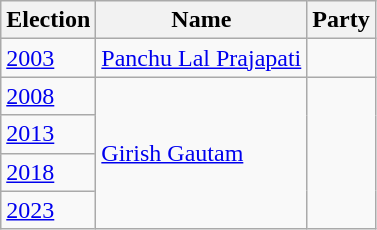<table class="wikitable sortable">
<tr>
<th>Election</th>
<th>Name</th>
<th colspan=2>Party</th>
</tr>
<tr>
<td><a href='#'>2003</a></td>
<td><a href='#'>Panchu Lal Prajapati</a></td>
<td></td>
</tr>
<tr>
<td><a href='#'>2008</a></td>
<td rowspan=4><a href='#'>Girish Gautam</a></td>
</tr>
<tr>
<td><a href='#'>2013</a></td>
</tr>
<tr>
<td><a href='#'>2018</a></td>
</tr>
<tr>
<td><a href='#'>2023</a></td>
</tr>
</table>
